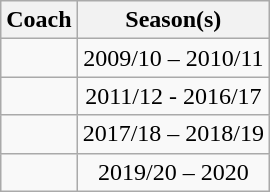<table class="wikitable sortable" style="text-align:center;">
<tr>
<th>Coach</th>
<th>Season(s)</th>
</tr>
<tr>
<td style="text-align: left;"> </td>
<td>2009/10 – 2010/11</td>
</tr>
<tr>
<td style="text-align: left;"> </td>
<td>2011/12 - 2016/17</td>
</tr>
<tr>
<td style="text-align: left;"> </td>
<td>2017/18 – 2018/19</td>
</tr>
<tr>
<td style="text-align: left;"> </td>
<td>2019/20 – 2020</td>
</tr>
</table>
